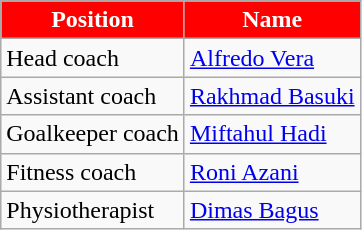<table class="wikitable">
<tr>
<th style="color:white; background:red;">Position</th>
<th style="color:white; background:red;">Name</th>
</tr>
<tr>
<td>Head coach</td>
<td> <a href='#'>Alfredo Vera</a></td>
</tr>
<tr>
<td>Assistant coach</td>
<td> <a href='#'>Rakhmad Basuki</a></td>
</tr>
<tr>
<td>Goalkeeper coach</td>
<td> <a href='#'>Miftahul Hadi</a></td>
</tr>
<tr>
<td>Fitness coach</td>
<td> <a href='#'>Roni Azani</a></td>
</tr>
<tr>
<td>Physiotherapist</td>
<td> <a href='#'>Dimas Bagus</a></td>
</tr>
</table>
